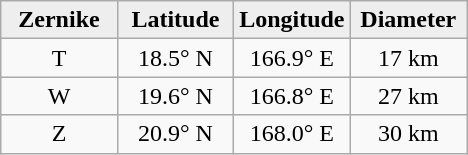<table class="wikitable">
<tr>
<th width="25%" style="background:#eeeeee;">Zernike</th>
<th width="25%" style="background:#eeeeee;">Latitude</th>
<th width="25%" style="background:#eeeeee;">Longitude</th>
<th width="25%" style="background:#eeeeee;">Diameter</th>
</tr>
<tr>
<td align="center">T</td>
<td align="center">18.5° N</td>
<td align="center">166.9° E</td>
<td align="center">17 km</td>
</tr>
<tr>
<td align="center">W</td>
<td align="center">19.6° N</td>
<td align="center">166.8° E</td>
<td align="center">27 km</td>
</tr>
<tr>
<td align="center">Z</td>
<td align="center">20.9° N</td>
<td align="center">168.0° E</td>
<td align="center">30 km</td>
</tr>
</table>
